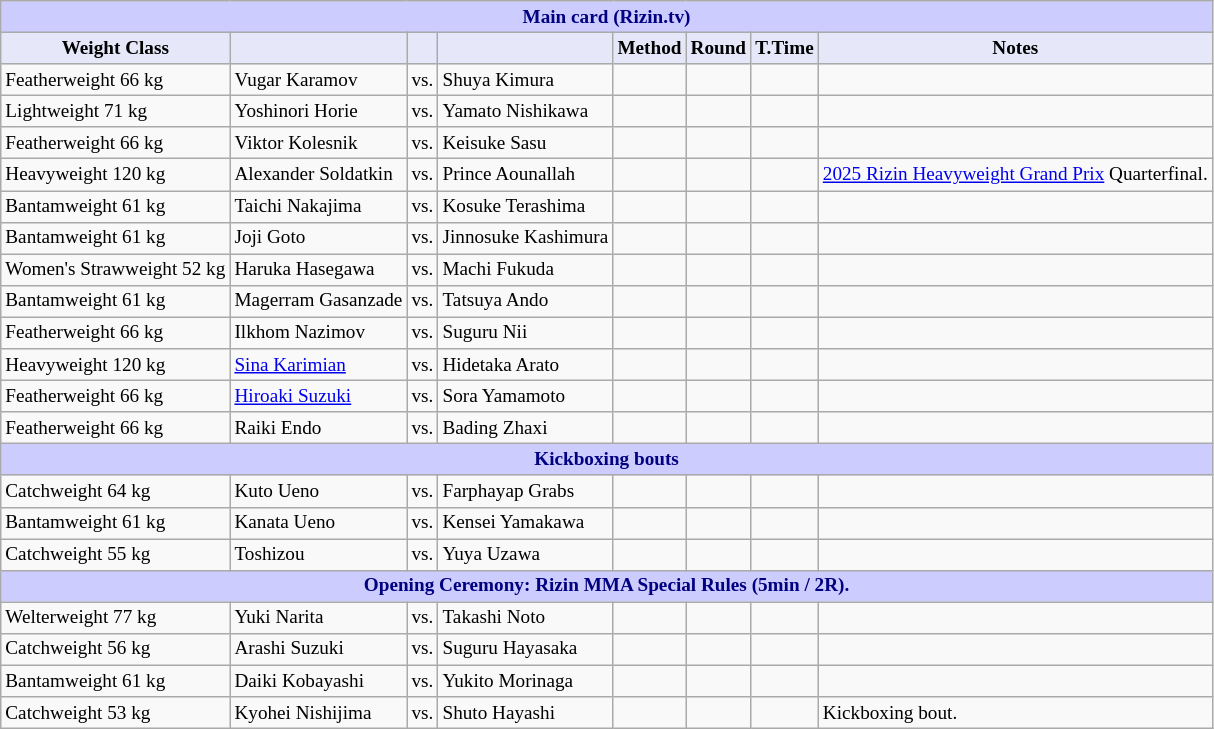<table class="wikitable" style="font-size: 80%;">
<tr>
<th colspan="8" style="background-color: #ccf; color: #000080; text-align: center;"><strong>Main card (Rizin.tv)</strong></th>
</tr>
<tr>
<th colspan="1" style="background-color: #E6E8FA; color: #000000; text-align: center;">Weight Class</th>
<th colspan="1" style="background-color: #E6E8FA; color: #000000; text-align: center;"></th>
<th colspan="1" style="background-color: #E6E8FA; color: #000000; text-align: center;"></th>
<th colspan="1" style="background-color: #E6E8FA; color: #000000; text-align: center;"></th>
<th colspan="1" style="background-color: #E6E8FA; color: #000000; text-align: center;">Method</th>
<th colspan="1" style="background-color: #E6E8FA; color: #000000; text-align: center;">Round</th>
<th colspan="1" style="background-color: #E6E8FA; color: #000000; text-align: center;">T.Time</th>
<th colspan="1" style="background-color: #E6E8FA; color: #000000; text-align: center;">Notes</th>
</tr>
<tr>
<td>Featherweight 66 kg</td>
<td> Vugar Karamov</td>
<td align=center>vs.</td>
<td> Shuya Kimura</td>
<td></td>
<td align=center></td>
<td align=center></td>
<td></td>
</tr>
<tr>
<td>Lightweight 71 kg</td>
<td> Yoshinori Horie</td>
<td align=center>vs.</td>
<td> Yamato Nishikawa</td>
<td></td>
<td align=center></td>
<td align=center></td>
<td></td>
</tr>
<tr>
<td>Featherweight 66 kg</td>
<td> Viktor Kolesnik</td>
<td align=center>vs.</td>
<td> Keisuke Sasu</td>
<td></td>
<td align=center></td>
<td align=center></td>
<td></td>
</tr>
<tr>
<td>Heavyweight 120 kg</td>
<td> Alexander Soldatkin</td>
<td align=center>vs.</td>
<td> Prince Aounallah</td>
<td></td>
<td align=center></td>
<td align=center></td>
<td><a href='#'>2025 Rizin Heavyweight Grand Prix</a> Quarterfinal.</td>
</tr>
<tr>
<td>Bantamweight 61 kg</td>
<td> Taichi Nakajima</td>
<td align=center>vs.</td>
<td> Kosuke Terashima</td>
<td></td>
<td align=center></td>
<td align=center></td>
<td></td>
</tr>
<tr>
<td>Bantamweight 61 kg</td>
<td> Joji Goto</td>
<td align=center>vs.</td>
<td> Jinnosuke Kashimura</td>
<td></td>
<td align=center></td>
<td align=center></td>
<td></td>
</tr>
<tr>
<td>Women's Strawweight 52 kg</td>
<td> Haruka Hasegawa</td>
<td align=center>vs.</td>
<td> Machi Fukuda</td>
<td></td>
<td align=center></td>
<td align=center></td>
<td></td>
</tr>
<tr>
<td>Bantamweight 61 kg</td>
<td> Magerram Gasanzade</td>
<td align=center>vs.</td>
<td> Tatsuya Ando</td>
<td></td>
<td align=center></td>
<td align=center></td>
<td></td>
</tr>
<tr>
<td>Featherweight 66 kg</td>
<td> Ilkhom Nazimov</td>
<td align=center>vs.</td>
<td> Suguru Nii</td>
<td></td>
<td align=center></td>
<td align=center></td>
<td></td>
</tr>
<tr>
<td>Heavyweight 120 kg</td>
<td> <a href='#'>Sina Karimian</a></td>
<td align=center>vs.</td>
<td> Hidetaka Arato</td>
<td></td>
<td align=center></td>
<td align=center></td>
<td></td>
</tr>
<tr>
<td>Featherweight 66 kg</td>
<td> <a href='#'>Hiroaki Suzuki</a></td>
<td align=center>vs.</td>
<td> Sora Yamamoto</td>
<td></td>
<td align=center></td>
<td align=center></td>
<td></td>
</tr>
<tr>
<td>Featherweight 66 kg</td>
<td> Raiki Endo</td>
<td align=center>vs.</td>
<td> Bading Zhaxi</td>
<td></td>
<td align=center></td>
<td align=center></td>
<td></td>
</tr>
<tr>
<th colspan="8" style="background-color: #ccf; color: #000080; text-align: center;"><strong>Kickboxing bouts</strong></th>
</tr>
<tr>
<td>Catchweight 64 kg</td>
<td> Kuto Ueno</td>
<td align=center>vs.</td>
<td> Farphayap Grabs</td>
<td></td>
<td align=center></td>
<td align=center></td>
<td></td>
</tr>
<tr>
<td>Bantamweight 61 kg</td>
<td> Kanata Ueno</td>
<td align=center>vs.</td>
<td> Kensei Yamakawa</td>
<td></td>
<td align=center></td>
<td align=center></td>
<td></td>
</tr>
<tr>
<td>Catchweight 55 kg</td>
<td> Toshizou</td>
<td align=center>vs.</td>
<td> Yuya Uzawa</td>
<td></td>
<td align=center></td>
<td align=center></td>
<td></td>
</tr>
<tr>
<th colspan="8" style="background-color: #ccf; color: #000080; text-align: center;"><strong>Opening Ceremony: Rizin MMA Special Rules (5min / 2R).</strong></th>
</tr>
<tr>
<td>Welterweight 77 kg</td>
<td> Yuki Narita</td>
<td align=center>vs.</td>
<td> Takashi Noto</td>
<td></td>
<td align=center></td>
<td align=center></td>
<td></td>
</tr>
<tr>
<td>Catchweight 56 kg</td>
<td> Arashi Suzuki</td>
<td align=center>vs.</td>
<td> Suguru Hayasaka</td>
<td></td>
<td align=center></td>
<td align=center></td>
<td></td>
</tr>
<tr>
<td>Bantamweight 61 kg</td>
<td> Daiki Kobayashi</td>
<td align=center>vs.</td>
<td> Yukito Morinaga</td>
<td></td>
<td align=center></td>
<td align=center></td>
<td></td>
</tr>
<tr>
<td>Catchweight 53 kg</td>
<td> Kyohei Nishijima</td>
<td align=center>vs.</td>
<td> Shuto Hayashi</td>
<td></td>
<td align=center></td>
<td align=center></td>
<td>Kickboxing bout.</td>
</tr>
</table>
